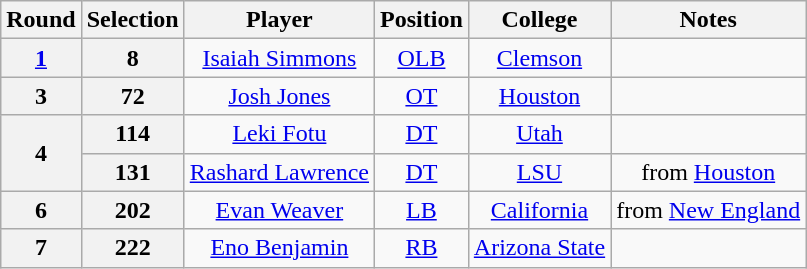<table class="wikitable" style="text-align:center">
<tr>
<th>Round</th>
<th>Selection</th>
<th>Player</th>
<th>Position</th>
<th>College</th>
<th>Notes</th>
</tr>
<tr>
<th><a href='#'>1</a></th>
<th>8</th>
<td><a href='#'>Isaiah Simmons</a></td>
<td><a href='#'>OLB</a></td>
<td><a href='#'>Clemson</a></td>
<td></td>
</tr>
<tr>
<th>3</th>
<th>72</th>
<td><a href='#'>Josh Jones</a></td>
<td><a href='#'>OT</a></td>
<td><a href='#'>Houston</a></td>
<td></td>
</tr>
<tr>
<th rowspan=2>4</th>
<th>114</th>
<td><a href='#'>Leki Fotu</a></td>
<td><a href='#'>DT</a></td>
<td><a href='#'>Utah</a></td>
<td></td>
</tr>
<tr>
<th>131</th>
<td><a href='#'>Rashard Lawrence</a></td>
<td><a href='#'>DT</a></td>
<td><a href='#'>LSU</a></td>
<td>from <a href='#'>Houston</a></td>
</tr>
<tr>
<th>6</th>
<th>202</th>
<td><a href='#'>Evan Weaver</a></td>
<td><a href='#'>LB</a></td>
<td><a href='#'>California</a></td>
<td>from <a href='#'>New England</a></td>
</tr>
<tr>
<th>7</th>
<th>222</th>
<td><a href='#'>Eno Benjamin</a></td>
<td><a href='#'>RB</a></td>
<td><a href='#'>Arizona State</a></td>
<td></td>
</tr>
</table>
